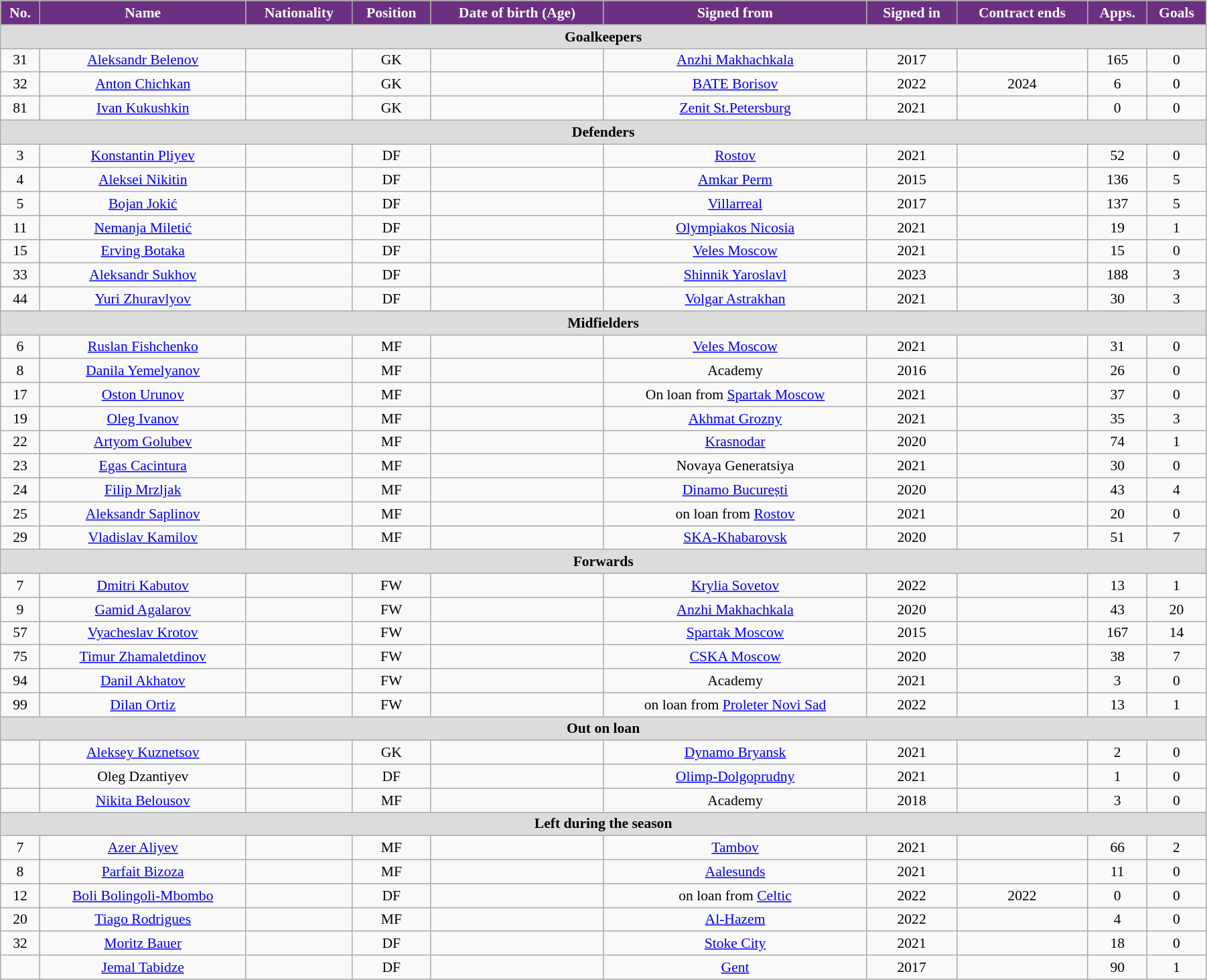<table class="wikitable"  style="text-align:center; font-size:90%; width:95%;">
<tr>
<th style="background:#6C3082; color:white; text-align:center;">No.</th>
<th style="background:#6C3082; color:white; text-align:center;">Name</th>
<th style="background:#6C3082; color:white; text-align:center;">Nationality</th>
<th style="background:#6C3082; color:white; text-align:center;">Position</th>
<th style="background:#6C3082; color:white; text-align:center;">Date of birth (Age)</th>
<th style="background:#6C3082; color:white; text-align:center;">Signed from</th>
<th style="background:#6C3082; color:white; text-align:center;">Signed in</th>
<th style="background:#6C3082; color:white; text-align:center;">Contract ends</th>
<th style="background:#6C3082; color:white; text-align:center;">Apps.</th>
<th style="background:#6C3082; color:white; text-align:center;">Goals</th>
</tr>
<tr>
<th colspan="11"  style="background:#dcdcdc; text-align:center;">Goalkeepers</th>
</tr>
<tr>
<td>31</td>
<td><a href='#'>Aleksandr Belenov</a></td>
<td></td>
<td>GK</td>
<td></td>
<td><a href='#'>Anzhi Makhachkala</a></td>
<td>2017</td>
<td></td>
<td>165</td>
<td>0</td>
</tr>
<tr>
<td>32</td>
<td><a href='#'>Anton Chichkan</a></td>
<td></td>
<td>GK</td>
<td></td>
<td><a href='#'>BATE Borisov</a></td>
<td>2022</td>
<td>2024</td>
<td>6</td>
<td>0</td>
</tr>
<tr>
<td>81</td>
<td><a href='#'>Ivan Kukushkin</a></td>
<td></td>
<td>GK</td>
<td></td>
<td><a href='#'>Zenit St.Petersburg</a></td>
<td>2021</td>
<td></td>
<td>0</td>
<td>0</td>
</tr>
<tr>
<th colspan="11"  style="background:#dcdcdc; text-align:center;">Defenders</th>
</tr>
<tr>
<td>3</td>
<td><a href='#'>Konstantin Pliyev</a></td>
<td></td>
<td>DF</td>
<td></td>
<td><a href='#'>Rostov</a></td>
<td>2021</td>
<td></td>
<td>52</td>
<td>0</td>
</tr>
<tr>
<td>4</td>
<td><a href='#'>Aleksei Nikitin</a></td>
<td></td>
<td>DF</td>
<td></td>
<td><a href='#'>Amkar Perm</a></td>
<td>2015</td>
<td></td>
<td>136</td>
<td>5</td>
</tr>
<tr>
<td>5</td>
<td><a href='#'>Bojan Jokić</a></td>
<td></td>
<td>DF</td>
<td></td>
<td><a href='#'>Villarreal</a></td>
<td>2017</td>
<td></td>
<td>137</td>
<td>5</td>
</tr>
<tr>
<td>11</td>
<td><a href='#'>Nemanja Miletić</a></td>
<td></td>
<td>DF</td>
<td></td>
<td><a href='#'>Olympiakos Nicosia</a></td>
<td>2021</td>
<td></td>
<td>19</td>
<td>1</td>
</tr>
<tr>
<td>15</td>
<td><a href='#'>Erving Botaka</a></td>
<td></td>
<td>DF</td>
<td></td>
<td><a href='#'>Veles Moscow</a></td>
<td>2021</td>
<td></td>
<td>15</td>
<td>0</td>
</tr>
<tr>
<td>33</td>
<td><a href='#'>Aleksandr Sukhov</a></td>
<td></td>
<td>DF</td>
<td></td>
<td><a href='#'>Shinnik Yaroslavl</a></td>
<td>2023</td>
<td></td>
<td>188</td>
<td>3</td>
</tr>
<tr>
<td>44</td>
<td><a href='#'>Yuri Zhuravlyov</a></td>
<td></td>
<td>DF</td>
<td></td>
<td><a href='#'>Volgar Astrakhan</a></td>
<td>2021</td>
<td></td>
<td>30</td>
<td>3</td>
</tr>
<tr>
<th colspan="11"  style="background:#dcdcdc; text-align:center;">Midfielders</th>
</tr>
<tr>
<td>6</td>
<td><a href='#'>Ruslan Fishchenko</a></td>
<td></td>
<td>MF</td>
<td></td>
<td><a href='#'>Veles Moscow</a></td>
<td>2021</td>
<td></td>
<td>31</td>
<td>0</td>
</tr>
<tr>
<td>8</td>
<td><a href='#'>Danila Yemelyanov</a></td>
<td></td>
<td>MF</td>
<td></td>
<td>Academy</td>
<td>2016</td>
<td></td>
<td>26</td>
<td>0</td>
</tr>
<tr>
<td>17</td>
<td><a href='#'>Oston Urunov</a></td>
<td></td>
<td>MF</td>
<td></td>
<td>On loan from <a href='#'>Spartak Moscow</a></td>
<td>2021</td>
<td></td>
<td>37</td>
<td>0</td>
</tr>
<tr>
<td>19</td>
<td><a href='#'>Oleg Ivanov</a></td>
<td></td>
<td>MF</td>
<td></td>
<td><a href='#'>Akhmat Grozny</a></td>
<td>2021</td>
<td></td>
<td>35</td>
<td>3</td>
</tr>
<tr>
<td>22</td>
<td><a href='#'>Artyom Golubev</a></td>
<td></td>
<td>MF</td>
<td></td>
<td><a href='#'>Krasnodar</a></td>
<td>2020</td>
<td></td>
<td>74</td>
<td>1</td>
</tr>
<tr>
<td>23</td>
<td><a href='#'>Egas Cacintura</a></td>
<td></td>
<td>MF</td>
<td></td>
<td>Novaya Generatsiya</td>
<td>2021</td>
<td></td>
<td>30</td>
<td>0</td>
</tr>
<tr>
<td>24</td>
<td><a href='#'>Filip Mrzljak</a></td>
<td></td>
<td>MF</td>
<td></td>
<td><a href='#'>Dinamo București</a></td>
<td>2020</td>
<td></td>
<td>43</td>
<td>4</td>
</tr>
<tr>
<td>25</td>
<td><a href='#'>Aleksandr Saplinov</a></td>
<td></td>
<td>MF</td>
<td></td>
<td>on loan from <a href='#'>Rostov</a></td>
<td>2021</td>
<td></td>
<td>20</td>
<td>0</td>
</tr>
<tr>
<td>29</td>
<td><a href='#'>Vladislav Kamilov</a></td>
<td></td>
<td>MF</td>
<td></td>
<td><a href='#'>SKA-Khabarovsk</a></td>
<td>2020</td>
<td></td>
<td>51</td>
<td>7</td>
</tr>
<tr>
<th colspan="11"  style="background:#dcdcdc; text-align:center;">Forwards</th>
</tr>
<tr>
<td>7</td>
<td><a href='#'>Dmitri Kabutov</a></td>
<td></td>
<td>FW</td>
<td></td>
<td><a href='#'>Krylia Sovetov</a></td>
<td>2022</td>
<td></td>
<td>13</td>
<td>1</td>
</tr>
<tr>
<td>9</td>
<td><a href='#'>Gamid Agalarov</a></td>
<td></td>
<td>FW</td>
<td></td>
<td><a href='#'>Anzhi Makhachkala</a></td>
<td>2020</td>
<td></td>
<td>43</td>
<td>20</td>
</tr>
<tr>
<td>57</td>
<td><a href='#'>Vyacheslav Krotov</a></td>
<td></td>
<td>FW</td>
<td></td>
<td><a href='#'>Spartak Moscow</a></td>
<td>2015</td>
<td></td>
<td>167</td>
<td>14</td>
</tr>
<tr>
<td>75</td>
<td><a href='#'>Timur Zhamaletdinov</a></td>
<td></td>
<td>FW</td>
<td></td>
<td><a href='#'>CSKA Moscow</a></td>
<td>2020</td>
<td></td>
<td>38</td>
<td>7</td>
</tr>
<tr>
<td>94</td>
<td><a href='#'>Danil Akhatov</a></td>
<td></td>
<td>FW</td>
<td></td>
<td>Academy</td>
<td>2021</td>
<td></td>
<td>3</td>
<td>0</td>
</tr>
<tr>
<td>99</td>
<td><a href='#'>Dilan Ortiz</a></td>
<td></td>
<td>FW</td>
<td></td>
<td>on loan from <a href='#'>Proleter Novi Sad</a></td>
<td>2022</td>
<td></td>
<td>13</td>
<td>1</td>
</tr>
<tr>
<th colspan="11"  style="background:#dcdcdc; text-align:center;">Out on loan</th>
</tr>
<tr>
<td></td>
<td><a href='#'>Aleksey Kuznetsov</a></td>
<td></td>
<td>GK</td>
<td></td>
<td><a href='#'>Dynamo Bryansk</a></td>
<td>2021</td>
<td></td>
<td>2</td>
<td>0</td>
</tr>
<tr>
<td></td>
<td>Oleg Dzantiyev</td>
<td></td>
<td>DF</td>
<td></td>
<td><a href='#'>Olimp-Dolgoprudny</a></td>
<td>2021</td>
<td></td>
<td>1</td>
<td>0</td>
</tr>
<tr>
<td></td>
<td><a href='#'>Nikita Belousov</a></td>
<td></td>
<td>MF</td>
<td></td>
<td>Academy</td>
<td>2018</td>
<td></td>
<td>3</td>
<td>0</td>
</tr>
<tr>
<th colspan="11"  style="background:#dcdcdc; text-align:center;">Left during the season</th>
</tr>
<tr>
<td>7</td>
<td><a href='#'>Azer Aliyev</a></td>
<td></td>
<td>MF</td>
<td></td>
<td><a href='#'>Tambov</a></td>
<td>2021</td>
<td></td>
<td>66</td>
<td>2</td>
</tr>
<tr>
<td>8</td>
<td><a href='#'>Parfait Bizoza</a></td>
<td></td>
<td>MF</td>
<td></td>
<td><a href='#'>Aalesunds</a></td>
<td>2021</td>
<td></td>
<td>11</td>
<td>0</td>
</tr>
<tr>
<td>12</td>
<td><a href='#'>Boli Bolingoli-Mbombo</a></td>
<td></td>
<td>DF</td>
<td></td>
<td>on loan from <a href='#'>Celtic</a></td>
<td>2022</td>
<td>2022</td>
<td>0</td>
<td>0</td>
</tr>
<tr>
<td>20</td>
<td><a href='#'>Tiago Rodrigues</a></td>
<td></td>
<td>MF</td>
<td></td>
<td><a href='#'>Al-Hazem</a></td>
<td>2022</td>
<td></td>
<td>4</td>
<td>0</td>
</tr>
<tr>
<td>32</td>
<td><a href='#'>Moritz Bauer</a></td>
<td></td>
<td>DF</td>
<td></td>
<td><a href='#'>Stoke City</a></td>
<td>2021</td>
<td></td>
<td>18</td>
<td>0</td>
</tr>
<tr>
<td></td>
<td><a href='#'>Jemal Tabidze</a></td>
<td></td>
<td>DF</td>
<td></td>
<td><a href='#'>Gent</a></td>
<td>2017</td>
<td></td>
<td>90</td>
<td>1</td>
</tr>
</table>
